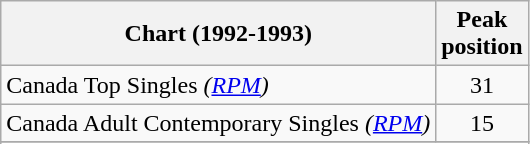<table class="wikitable sortable plainrowheaders">
<tr>
<th>Chart (1992-1993)</th>
<th>Peak<br>position</th>
</tr>
<tr>
<td>Canada Top Singles <em>(<a href='#'>RPM</a>)</em></td>
<td align="center">31</td>
</tr>
<tr>
<td>Canada Adult Contemporary Singles <em>(<a href='#'>RPM</a>)</em></td>
<td align=center>15</td>
</tr>
<tr>
</tr>
<tr>
</tr>
</table>
